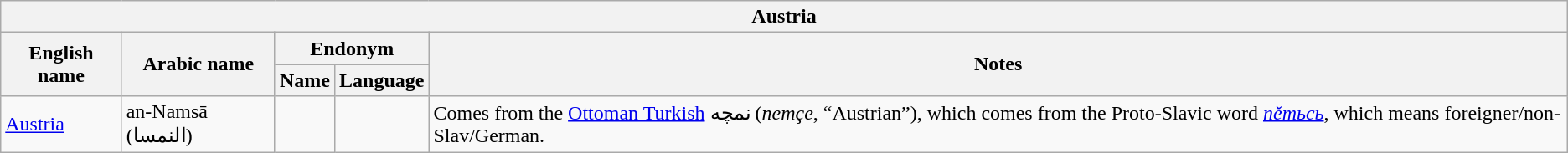<table class="wikitable sortable">
<tr>
<th colspan="5">Austria</th>
</tr>
<tr>
<th rowspan="2">English name</th>
<th rowspan="2">Arabic name</th>
<th colspan="2">Endonym</th>
<th rowspan="2">Notes</th>
</tr>
<tr>
<th>Name</th>
<th>Language</th>
</tr>
<tr>
<td><a href='#'>Austria</a></td>
<td>an-Namsā (النمسا)</td>
<td></td>
<td></td>
<td>Comes from the <a href='#'>Ottoman Turkish</a> نمچه (<em>nemçe</em>, “Austrian”), which comes from the Proto-Slavic word <em><a href='#'>němьcь</a></em>, which means foreigner/non-Slav/German.</td>
</tr>
</table>
